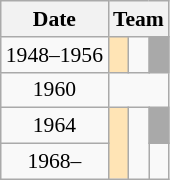<table class="wikitable" style="text-align:center; font-size:90%;">
<tr>
<th>Date</th>
<th colspan=3>Team</th>
</tr>
<tr>
<td>1948–1956</td>
<td style="background:moccasin"></td>
<td></td>
<td style="background:darkgray"></td>
</tr>
<tr>
<td>1960</td>
<td colspan=3></td>
</tr>
<tr>
<td>1964</td>
<td rowspan=2 style="background:moccasin"></td>
<td rowspan=2></td>
<td style="background:darkgray"></td>
</tr>
<tr>
<td>1968–</td>
<td></td>
</tr>
</table>
